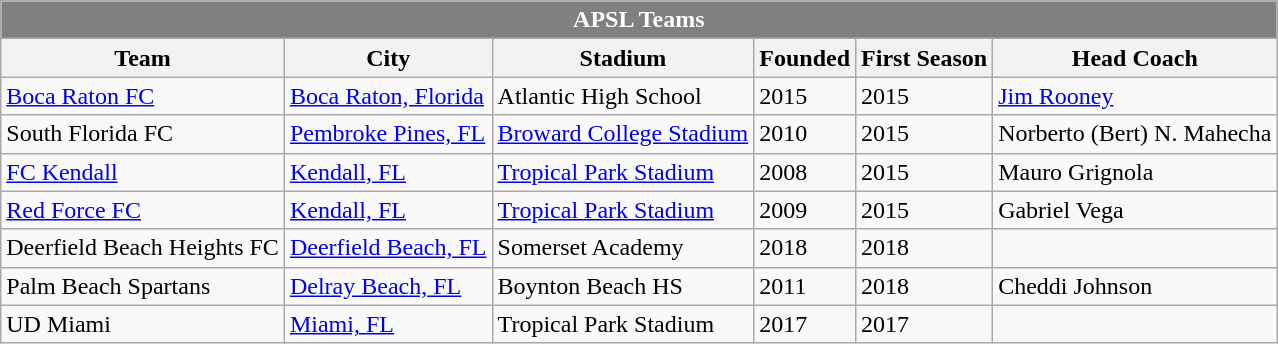<table class="wikitable">
<tr>
<th colspan="6" style="background:gray;color:white;">APSL Teams</th>
</tr>
<tr>
<th>Team</th>
<th>City</th>
<th>Stadium</th>
<th>Founded</th>
<th>First Season</th>
<th>Head Coach</th>
</tr>
<tr>
<td><a href='#'>Boca Raton FC</a></td>
<td><a href='#'>Boca Raton, Florida</a></td>
<td>Atlantic High School</td>
<td>2015</td>
<td>2015</td>
<td> <a href='#'>Jim Rooney</a></td>
</tr>
<tr>
<td>South Florida FC</td>
<td><a href='#'>Pembroke Pines, FL</a></td>
<td><a href='#'>Broward College Stadium</a></td>
<td>2010</td>
<td>2015</td>
<td> Norberto (Bert) N. Mahecha</td>
</tr>
<tr>
<td><a href='#'>FC Kendall</a></td>
<td><a href='#'>Kendall, FL</a></td>
<td><a href='#'>Tropical Park Stadium</a></td>
<td>2008</td>
<td>2015</td>
<td> Mauro Grignola</td>
</tr>
<tr>
<td><a href='#'>Red Force FC</a></td>
<td><a href='#'>Kendall, FL</a></td>
<td><a href='#'>Tropical Park Stadium</a></td>
<td>2009</td>
<td>2015</td>
<td> Gabriel Vega</td>
</tr>
<tr>
<td>Deerfield Beach Heights FC</td>
<td><a href='#'>Deerfield Beach, FL</a></td>
<td>Somerset Academy</td>
<td>2018</td>
<td>2018</td>
<td></td>
</tr>
<tr>
<td>Palm Beach Spartans</td>
<td><a href='#'>Delray Beach, FL</a></td>
<td>Boynton Beach HS</td>
<td>2011</td>
<td>2018</td>
<td>Cheddi Johnson</td>
</tr>
<tr>
<td>UD Miami</td>
<td><a href='#'>Miami, FL</a></td>
<td>Tropical Park Stadium</td>
<td>2017</td>
<td>2017</td>
<td></td>
</tr>
</table>
